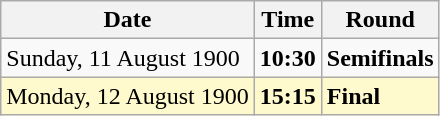<table class="wikitable">
<tr>
<th>Date</th>
<th>Time</th>
<th>Round</th>
</tr>
<tr>
<td>Sunday, 11 August 1900</td>
<td><strong>10:30</strong></td>
<td><strong>Semifinals</strong></td>
</tr>
<tr style=background:lemonchiffon>
<td>Monday, 12 August 1900</td>
<td><strong>15:15</strong></td>
<td><strong>Final</strong></td>
</tr>
</table>
